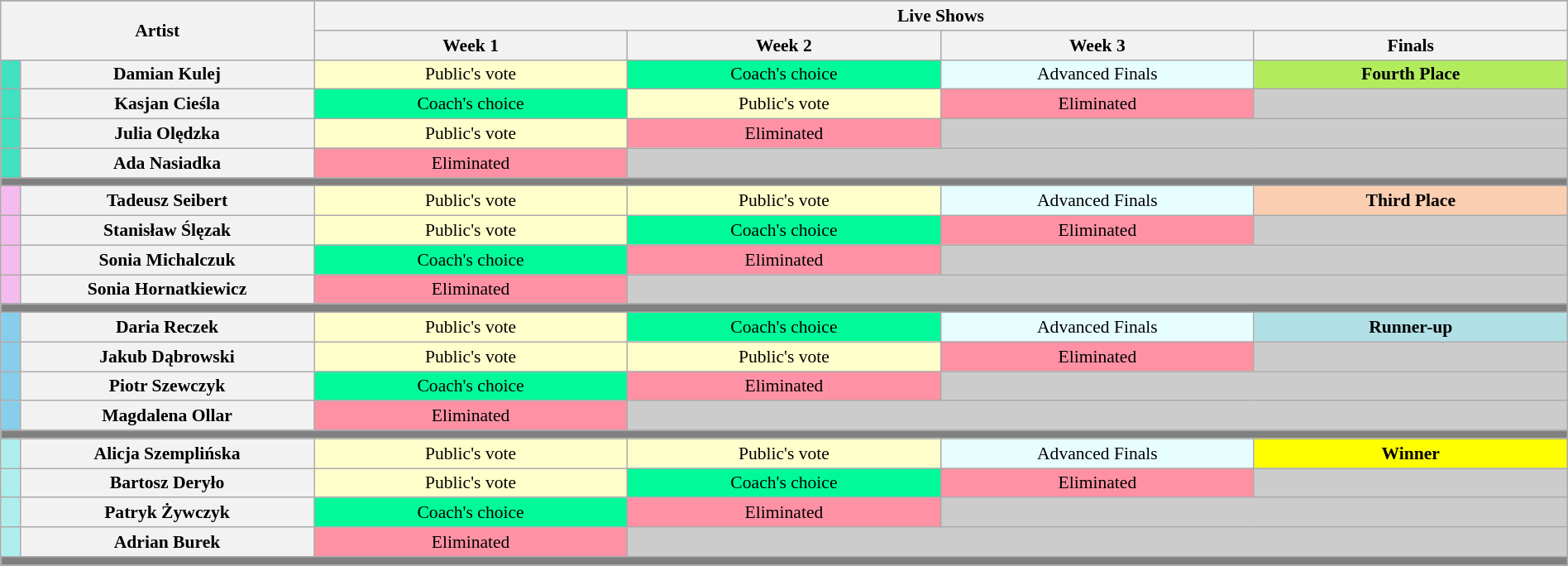<table class="wikitable" style="font-size:90%; text-align:center; width:100%;">
<tr>
</tr>
<tr>
<th rowspan="2" colspan="2" width="16%">Artist</th>
<th colspan="4" width="60%">Live Shows</th>
</tr>
<tr>
<th width="16%">Week 1</th>
<th width="16%">Week 2</th>
<th width="16%">Week 3</th>
<th width="16%">Finals</th>
</tr>
<tr>
<th width="1%" style="background:#40e0c0"></th>
<th width="15%">Damian Kulej</th>
<td style="background:#FFFFCC">Public's vote</td>
<td style="background:#00FA9A">Coach's choice</td>
<td style="background:#E7FEFF">Advanced Finals</td>
<td style="background:#B2EC5D"><strong>Fourth Place</strong></td>
</tr>
<tr>
<th width="1%" style="background:#40e0c0"></th>
<th width="10%">Kasjan Cieśla</th>
<td style="background:#00FA9A">Coach's choice</td>
<td style="background:#FFFFCC">Public's vote</td>
<td style="background:#FF91A4">Eliminated</td>
<td style="background:#ccc;"></td>
</tr>
<tr>
<th width="1%" style="background:#40e0c0"></th>
<th width="10%">Julia Olędzka</th>
<td style="background:#FFFFCC">Public's vote</td>
<td style="background:#FF91A4;">Eliminated</td>
<td colspan="2" style="background:#ccc;"></td>
</tr>
<tr>
<th width="1%" style="background:#40e0c0"></th>
<th width="10%">Ada Nasiadka</th>
<td style="background:#FF91A4;">Eliminated</td>
<td colspan="4" style="background:#ccc;"></td>
</tr>
<tr>
<th colspan="6" style="background:grey;"></th>
</tr>
<tr>
<th width="1%" style="background:#f4bbee"></th>
<th width="10%">Tadeusz Seibert</th>
<td style="background:#FFFFCC">Public's vote</td>
<td style="background:#FFFFCC">Public's vote</td>
<td style="background:#E7FEFF">Advanced Finals</td>
<td style="background:#FBCEB1"><strong>Third Place</strong></td>
</tr>
<tr>
<th width="1%" style="background:#f4bbee"></th>
<th width="10%">Stanisław Ślęzak</th>
<td style="background:#FFFFCC">Public's vote</td>
<td style="background:#00FA9A">Coach's choice</td>
<td style="background:#FF91A4">Eliminated</td>
<td style="background:#ccc;"></td>
</tr>
<tr>
<th width="1%" style="background:#f4bbee"></th>
<th width="10%">Sonia Michalczuk</th>
<td style="background:#00FA9A">Coach's choice</td>
<td style="background:#FF91A4;">Eliminated</td>
<td colspan="2" style="background:#ccc;"></td>
</tr>
<tr>
<th width="1%" style="background:#f4bbee"></th>
<th width="10%">Sonia Hornatkiewicz</th>
<td style="background:#FF91A4;">Eliminated</td>
<td colspan="4" style="background:#ccc;"></td>
</tr>
<tr>
<th colspan="6" style="background:grey;"></th>
</tr>
<tr>
<th width="1%" style="background:#87ceeb;"></th>
<th width="10%">Daria Reczek</th>
<td style="background:#FFFFCC">Public's vote</td>
<td style="background:#00FA9A">Coach's choice</td>
<td style="background:#E7FEFF">Advanced Finals</td>
<td style="background:#B0E0E6"><strong>Runner-up</strong></td>
</tr>
<tr>
<th width="1%" style="background:#87ceeb;"></th>
<th width="10%">Jakub Dąbrowski</th>
<td style="background:#FFFFCC">Public's vote</td>
<td style="background:#FFFFCC">Public's vote</td>
<td style="background:#FF91A4">Eliminated</td>
<td style="background:#ccc;"></td>
</tr>
<tr>
<th width="1%" style="background:#87ceeb;"></th>
<th width="10%">Piotr Szewczyk</th>
<td style="background:#00FA9A">Coach's choice</td>
<td style="background:#FF91A4;">Eliminated</td>
<td colspan="2" style="background:#ccc;"></td>
</tr>
<tr>
<th width="1%" style="background:#87ceeb;"></th>
<th width="10%">Magdalena Ollar</th>
<td style="background:#FF91A4;">Eliminated</td>
<td colspan="4" style="background:#ccc;"></td>
</tr>
<tr>
<th colspan="6" style="background:grey;"></th>
</tr>
<tr>
<th width="1%" style="background:#afeeee;"></th>
<th width="10%">Alicja Szemplińska</th>
<td style="background:#FFFFCC">Public's vote</td>
<td style="background:#FFFFCC">Public's vote</td>
<td style="background:#E7FEFF">Advanced Finals</td>
<td style="background:Yellow"><strong>Winner</strong></td>
</tr>
<tr>
<th width="1%" style="background:#afeeee;"></th>
<th width="10%">Bartosz Deryło</th>
<td style="background:#FFFFCC">Public's vote</td>
<td style="background:#00FA9A">Coach's choice</td>
<td style="background:#FF91A4">Eliminated</td>
<td style="background:#ccc;"></td>
</tr>
<tr>
<th width="1%" style="background:#afeeee;"></th>
<th width="10%">Patryk Żywczyk</th>
<td style="background:#00FA9A">Coach's choice</td>
<td style="background:#FF91A4;">Eliminated</td>
<td colspan="2" style="background:#ccc;"></td>
</tr>
<tr>
<th width="1%" style="background:#afeeee;"></th>
<th width="10%">Adrian Burek</th>
<td style="background:#FF91A4;">Eliminated</td>
<td colspan="4" style="background:#ccc;"></td>
</tr>
<tr>
<th colspan="6" style="background:grey;"></th>
</tr>
<tr>
</tr>
</table>
